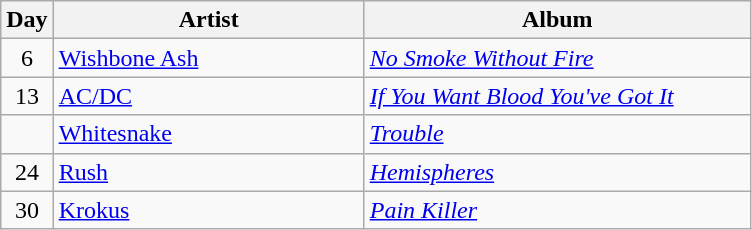<table class="wikitable" border="1">
<tr>
<th>Day</th>
<th width="200">Artist</th>
<th width="250">Album</th>
</tr>
<tr>
<td style="text-align:center;" rowspan="1">6</td>
<td><a href='#'>Wishbone Ash</a></td>
<td><em><a href='#'>No Smoke Without Fire</a></em></td>
</tr>
<tr>
<td rowspan="1" style="text-align:center;">13</td>
<td><a href='#'>AC/DC</a></td>
<td><em><a href='#'>If You Want Blood You've Got It</a></em></td>
</tr>
<tr>
<td rowspan="1" style="text-align:center;"></td>
<td><a href='#'>Whitesnake</a></td>
<td><em><a href='#'>Trouble</a></em></td>
</tr>
<tr>
<td rowspan="1" style="text-align:center;">24</td>
<td><a href='#'>Rush</a></td>
<td><em><a href='#'>Hemispheres</a></em></td>
</tr>
<tr>
<td rowspan="1" style="text-align:center;">30</td>
<td><a href='#'>Krokus</a></td>
<td><em><a href='#'>Pain Killer</a></em></td>
</tr>
</table>
